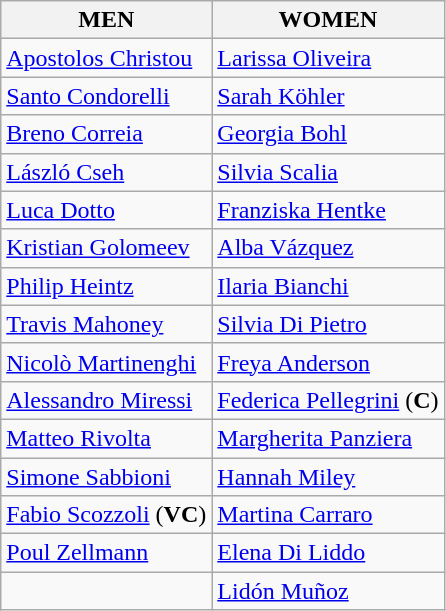<table class="wikitable sortable">
<tr>
<th>MEN</th>
<th>WOMEN</th>
</tr>
<tr>
<td><a href='#'>Apostolos Christou</a></td>
<td><a href='#'>Larissa Oliveira</a></td>
</tr>
<tr>
<td><a href='#'>Santo Condorelli</a></td>
<td><a href='#'>Sarah Köhler</a></td>
</tr>
<tr>
<td><a href='#'>Breno Correia</a></td>
<td><a href='#'>Georgia Bohl</a></td>
</tr>
<tr>
<td><a href='#'>László Cseh</a></td>
<td><a href='#'>Silvia Scalia</a></td>
</tr>
<tr>
<td><a href='#'>Luca Dotto</a></td>
<td><a href='#'>Franziska Hentke</a></td>
</tr>
<tr>
<td><a href='#'>Kristian Golomeev</a></td>
<td><a href='#'>Alba Vázquez</a></td>
</tr>
<tr>
<td><a href='#'>Philip Heintz</a></td>
<td><a href='#'>Ilaria Bianchi</a></td>
</tr>
<tr>
<td><a href='#'>Travis Mahoney</a></td>
<td><a href='#'>Silvia Di Pietro</a></td>
</tr>
<tr>
<td><a href='#'>Nicolò Martinenghi</a></td>
<td><a href='#'>Freya Anderson</a></td>
</tr>
<tr>
<td><a href='#'>Alessandro Miressi</a></td>
<td><a href='#'>Federica Pellegrini</a> (<strong>C</strong>)</td>
</tr>
<tr>
<td><a href='#'>Matteo Rivolta</a></td>
<td><a href='#'>Margherita Panziera</a></td>
</tr>
<tr>
<td><a href='#'>Simone Sabbioni</a></td>
<td><a href='#'>Hannah Miley</a></td>
</tr>
<tr>
<td><a href='#'>Fabio Scozzoli</a> (<strong>VC</strong>)</td>
<td><a href='#'>Martina Carraro</a></td>
</tr>
<tr>
<td><a href='#'>Poul Zellmann</a></td>
<td><a href='#'>Elena Di Liddo</a></td>
</tr>
<tr>
<td></td>
<td><a href='#'>Lidón Muñoz</a></td>
</tr>
</table>
